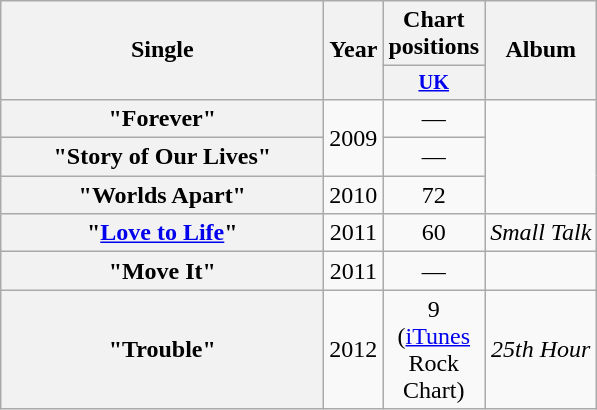<table class="wikitable plainrowheaders" style="text-align:center;">
<tr>
<th scope="colw" rowspan="2" style="width:13em;">Single</th>
<th scope="col" rowspan="2">Year</th>
<th scope="col">Chart positions</th>
<th scope="col" rowspan="2">Album</th>
</tr>
<tr>
<th scope="col" style="width:3em;font-size:85%;"><a href='#'>UK</a></th>
</tr>
<tr>
<th scope="row">"Forever"</th>
<td rowspan="2">2009</td>
<td>—</td>
<td rowspan="3"></td>
</tr>
<tr>
<th scope="row">"Story of Our Lives"</th>
<td>—</td>
</tr>
<tr>
<th scope="row">"Worlds Apart"</th>
<td>2010</td>
<td>72</td>
</tr>
<tr>
<th scope="row">"<a href='#'>Love to Life</a>"</th>
<td>2011</td>
<td>60</td>
<td><em>Small Talk</em></td>
</tr>
<tr>
<th scope="row">"Move It"</th>
<td>2011</td>
<td>—</td>
<td></td>
</tr>
<tr>
<th scope="row">"Trouble"</th>
<td>2012</td>
<td>9<br>(<a href='#'>iTunes</a> Rock Chart)</td>
<td><em>25th Hour</em></td>
</tr>
</table>
